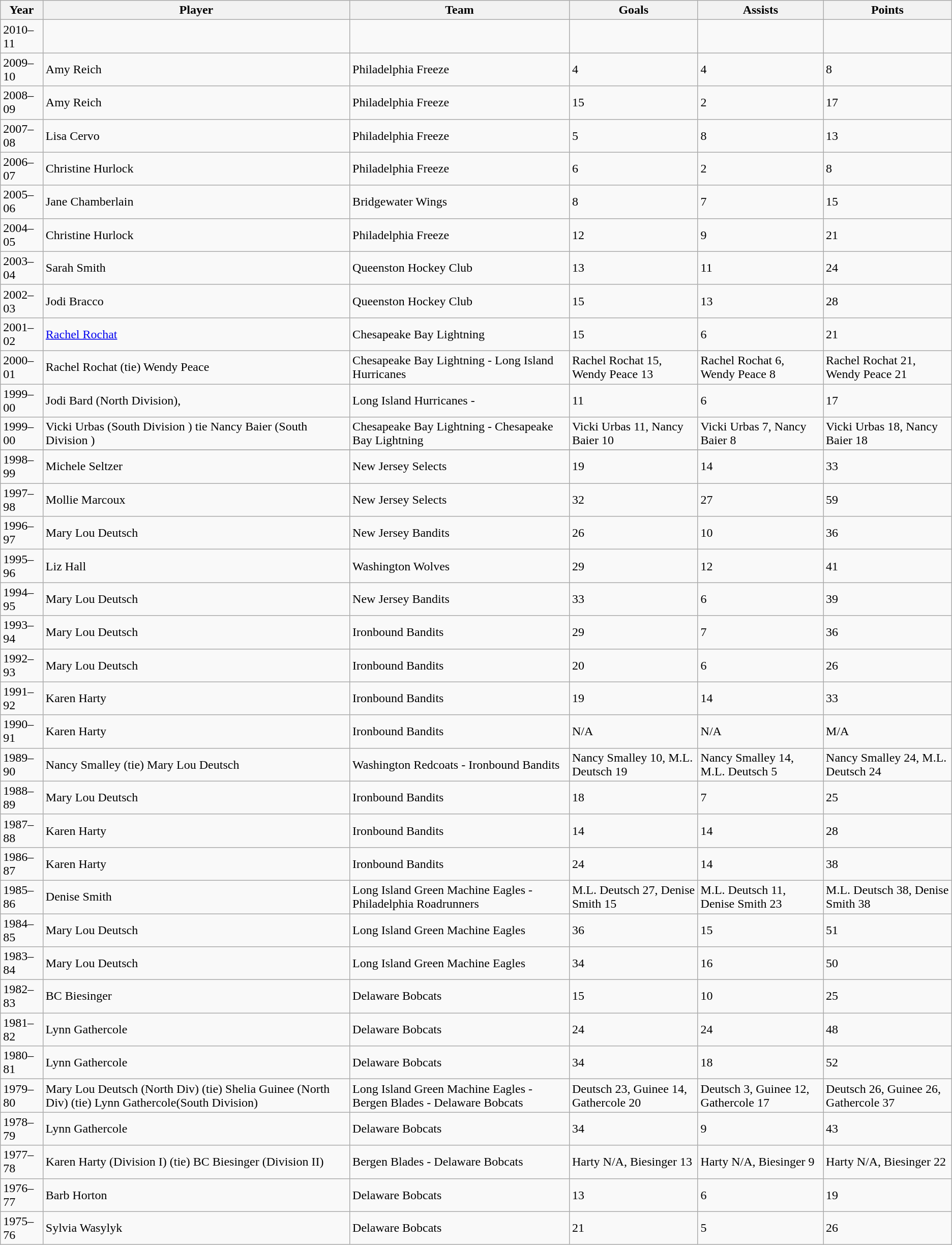<table class="wikitable">
<tr>
<th>Year</th>
<th>Player</th>
<th>Team</th>
<th>Goals</th>
<th>Assists</th>
<th>Points</th>
</tr>
<tr>
<td>2010–11</td>
<td></td>
<td></td>
<td></td>
<td></td>
<td></td>
</tr>
<tr>
<td>2009–10</td>
<td>Amy Reich</td>
<td>Philadelphia Freeze</td>
<td>4</td>
<td>4</td>
<td>8</td>
</tr>
<tr>
<td>2008–09</td>
<td>Amy Reich</td>
<td>Philadelphia Freeze</td>
<td>15</td>
<td>2</td>
<td>17</td>
</tr>
<tr>
<td>2007–08</td>
<td>Lisa Cervo</td>
<td>Philadelphia Freeze</td>
<td>5</td>
<td>8</td>
<td>13</td>
</tr>
<tr>
<td>2006–07</td>
<td>Christine Hurlock</td>
<td>Philadelphia Freeze</td>
<td>6</td>
<td>2</td>
<td>8</td>
</tr>
<tr>
<td>2005–06</td>
<td>Jane Chamberlain</td>
<td>Bridgewater Wings</td>
<td>8</td>
<td>7</td>
<td>15</td>
</tr>
<tr>
<td>2004–05</td>
<td>Christine Hurlock</td>
<td>Philadelphia Freeze</td>
<td>12</td>
<td>9</td>
<td>21</td>
</tr>
<tr>
<td>2003–04</td>
<td>Sarah Smith</td>
<td>Queenston Hockey Club</td>
<td>13</td>
<td>11</td>
<td>24</td>
</tr>
<tr>
<td>2002–03</td>
<td>Jodi Bracco</td>
<td>Queenston Hockey Club</td>
<td>15</td>
<td>13</td>
<td>28</td>
</tr>
<tr>
<td>2001–02</td>
<td><a href='#'>Rachel Rochat</a></td>
<td>Chesapeake Bay Lightning</td>
<td>15</td>
<td>6</td>
<td>21</td>
</tr>
<tr>
<td>2000–01</td>
<td>Rachel Rochat (tie) Wendy Peace</td>
<td>Chesapeake Bay Lightning - Long Island Hurricanes</td>
<td>Rachel Rochat 15, Wendy Peace 13</td>
<td>Rachel Rochat  6, Wendy Peace 8</td>
<td>Rachel Rochat 21, Wendy Peace 21</td>
</tr>
<tr>
<td>1999–00</td>
<td>Jodi Bard (North Division),</td>
<td>Long Island Hurricanes -</td>
<td>11</td>
<td>6</td>
<td>17</td>
</tr>
<tr>
<td>1999–00</td>
<td>Vicki Urbas (South Division ) tie Nancy Baier (South Division )</td>
<td>Chesapeake Bay Lightning -  Chesapeake Bay Lightning</td>
<td>Vicki Urbas 11, Nancy Baier 10</td>
<td>Vicki Urbas  7, Nancy Baier 8</td>
<td>Vicki Urbas 18, Nancy Baier 18</td>
</tr>
<tr>
</tr>
<tr>
<td>1998–99</td>
<td>Michele Seltzer</td>
<td>New Jersey Selects</td>
<td>19</td>
<td>14</td>
<td>33</td>
</tr>
<tr>
<td>1997–98</td>
<td>Mollie Marcoux</td>
<td>New Jersey Selects</td>
<td>32</td>
<td>27</td>
<td>59</td>
</tr>
<tr>
<td>1996–97</td>
<td>Mary Lou Deutsch</td>
<td>New Jersey Bandits</td>
<td>26</td>
<td>10</td>
<td>36</td>
</tr>
<tr>
<td>1995–96</td>
<td>Liz Hall</td>
<td>Washington Wolves</td>
<td>29</td>
<td>12</td>
<td>41</td>
</tr>
<tr>
<td>1994–95</td>
<td>Mary Lou Deutsch</td>
<td>New Jersey Bandits</td>
<td>33</td>
<td>6</td>
<td>39</td>
</tr>
<tr>
<td>1993–94</td>
<td>Mary Lou Deutsch</td>
<td>Ironbound Bandits</td>
<td>29</td>
<td>7</td>
<td>36</td>
</tr>
<tr>
<td>1992–93</td>
<td>Mary Lou Deutsch</td>
<td>Ironbound Bandits</td>
<td>20</td>
<td>6</td>
<td>26</td>
</tr>
<tr>
<td>1991–92</td>
<td>Karen Harty</td>
<td>Ironbound Bandits</td>
<td>19</td>
<td>14</td>
<td>33</td>
</tr>
<tr>
<td>1990–91</td>
<td>Karen Harty</td>
<td>Ironbound Bandits</td>
<td>N/A</td>
<td>N/A</td>
<td>M/A</td>
</tr>
<tr>
<td>1989–90</td>
<td>Nancy Smalley (tie) Mary Lou Deutsch</td>
<td>Washington Redcoats - Ironbound Bandits</td>
<td>Nancy Smalley 10, M.L. Deutsch 19</td>
<td>Nancy Smalley 14, M.L. Deutsch 5</td>
<td>Nancy Smalley 24, M.L. Deutsch 24</td>
</tr>
<tr>
<td>1988–89</td>
<td>Mary Lou Deutsch</td>
<td>Ironbound Bandits</td>
<td>18</td>
<td>7</td>
<td>25</td>
</tr>
<tr>
<td>1987–88</td>
<td>Karen Harty</td>
<td>Ironbound Bandits</td>
<td>14</td>
<td>14</td>
<td>28</td>
</tr>
<tr>
<td>1986–87</td>
<td>Karen Harty</td>
<td>Ironbound Bandits</td>
<td>24</td>
<td>14</td>
<td>38</td>
</tr>
<tr>
<td>1985–86</td>
<td Mary Lou Deutsch (tie) Denise Smith (ice hockey)>Denise Smith</td>
<td>Long Island Green Machine Eagles - Philadelphia Roadrunners</td>
<td>M.L. Deutsch 27, Denise Smith 15</td>
<td>M.L. Deutsch 11, Denise Smith 23</td>
<td>M.L. Deutsch 38, Denise Smith 38</td>
</tr>
<tr>
<td>1984–85</td>
<td>Mary Lou Deutsch</td>
<td>Long Island Green Machine Eagles</td>
<td>36</td>
<td>15</td>
<td>51</td>
</tr>
<tr>
<td>1983–84</td>
<td>Mary Lou Deutsch</td>
<td>Long Island Green Machine Eagles</td>
<td>34</td>
<td>16</td>
<td>50</td>
</tr>
<tr>
<td>1982–83</td>
<td>BC Biesinger</td>
<td>Delaware Bobcats</td>
<td>15</td>
<td>10</td>
<td>25</td>
</tr>
<tr>
<td>1981–82</td>
<td>Lynn Gathercole</td>
<td>Delaware Bobcats</td>
<td>24</td>
<td>24</td>
<td>48</td>
</tr>
<tr>
<td>1980–81</td>
<td>Lynn Gathercole</td>
<td>Delaware Bobcats</td>
<td>34</td>
<td>18</td>
<td>52</td>
</tr>
<tr>
<td>1979–80</td>
<td>Mary Lou Deutsch (North Div) (tie) Shelia Guinee (North Div) (tie) Lynn Gathercole(South Division)</td>
<td>Long Island Green Machine Eagles - Bergen Blades - Delaware Bobcats</td>
<td>Deutsch 23, Guinee 14, Gathercole 20</td>
<td>Deutsch 3,   Guinee 12, Gathercole 17</td>
<td>Deutsch 26, Guinee 26, Gathercole 37</td>
</tr>
<tr>
<td>1978–79</td>
<td>Lynn Gathercole</td>
<td>Delaware Bobcats</td>
<td>34</td>
<td>9</td>
<td>43</td>
</tr>
<tr>
<td>1977–78</td>
<td>Karen Harty (Division I) (tie) BC Biesinger (Division II)</td>
<td>Bergen Blades	- Delaware Bobcats</td>
<td>Harty  N/A, Biesinger 13</td>
<td>Harty  N/A, Biesinger 9</td>
<td>Harty  N/A, Biesinger 22</td>
</tr>
<tr>
<td>1976–77</td>
<td>Barb Horton</td>
<td>Delaware Bobcats</td>
<td>13</td>
<td>6</td>
<td>19</td>
</tr>
<tr>
<td>1975–76</td>
<td>Sylvia Wasylyk</td>
<td>Delaware Bobcats</td>
<td>21</td>
<td>5</td>
<td>26</td>
</tr>
</table>
